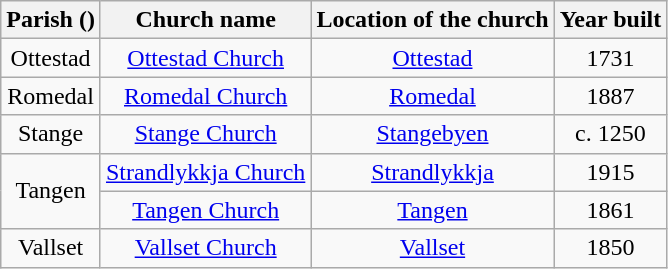<table class="wikitable" style="text-align:center">
<tr>
<th>Parish ()</th>
<th>Church name</th>
<th>Location of the church</th>
<th>Year built</th>
</tr>
<tr>
<td rowspan="1">Ottestad</td>
<td><a href='#'>Ottestad Church</a></td>
<td><a href='#'>Ottestad</a></td>
<td>1731</td>
</tr>
<tr>
<td rowspan="1">Romedal</td>
<td><a href='#'>Romedal Church</a></td>
<td><a href='#'>Romedal</a></td>
<td>1887</td>
</tr>
<tr>
<td rowspan="1">Stange</td>
<td><a href='#'>Stange Church</a></td>
<td><a href='#'>Stangebyen</a></td>
<td>c. 1250</td>
</tr>
<tr>
<td rowspan="2">Tangen</td>
<td><a href='#'>Strandlykkja Church</a></td>
<td><a href='#'>Strandlykkja</a></td>
<td>1915</td>
</tr>
<tr>
<td><a href='#'>Tangen Church</a></td>
<td><a href='#'>Tangen</a></td>
<td>1861</td>
</tr>
<tr>
<td rowspan="1">Vallset</td>
<td><a href='#'>Vallset Church</a></td>
<td><a href='#'>Vallset</a></td>
<td>1850</td>
</tr>
</table>
